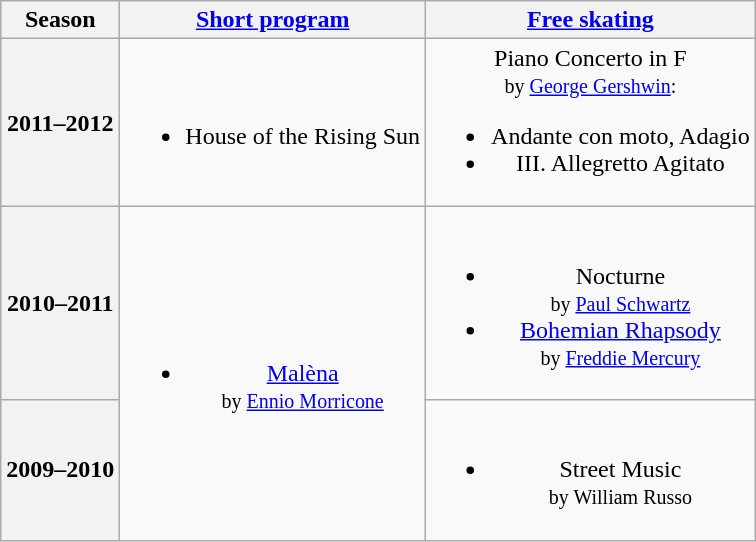<table class=wikitable style=text-align:center>
<tr>
<th>Season</th>
<th><a href='#'>Short program</a></th>
<th><a href='#'>Free skating</a></th>
</tr>
<tr>
<th>2011–2012 <br> </th>
<td><br><ul><li>House of the Rising Sun</li></ul></td>
<td>Piano Concerto in F <br><small> by <a href='#'>George Gershwin</a>: </small><br><ul><li>Andante con moto, Adagio</li><li>III. Allegretto Agitato</li></ul></td>
</tr>
<tr>
<th>2010–2011 <br> </th>
<td rowspan=2><br><ul><li><a href='#'>Malèna</a> <br><small> by <a href='#'>Ennio Morricone</a> </small></li></ul></td>
<td><br><ul><li>Nocturne <br><small> by <a href='#'>Paul Schwartz</a> </small></li><li><a href='#'>Bohemian Rhapsody</a> <br><small> by <a href='#'>Freddie Mercury</a> </small></li></ul></td>
</tr>
<tr>
<th>2009–2010 <br> </th>
<td><br><ul><li>Street Music <br><small> by William Russo </small></li></ul></td>
</tr>
</table>
